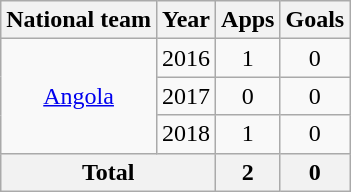<table class="wikitable" style="text-align:center">
<tr>
<th>National team</th>
<th>Year</th>
<th>Apps</th>
<th>Goals</th>
</tr>
<tr>
<td rowspan="3"><a href='#'>Angola</a></td>
<td>2016</td>
<td>1</td>
<td>0</td>
</tr>
<tr>
<td>2017</td>
<td>0</td>
<td>0</td>
</tr>
<tr>
<td>2018</td>
<td>1</td>
<td>0</td>
</tr>
<tr>
<th colspan=2>Total</th>
<th>2</th>
<th>0</th>
</tr>
</table>
